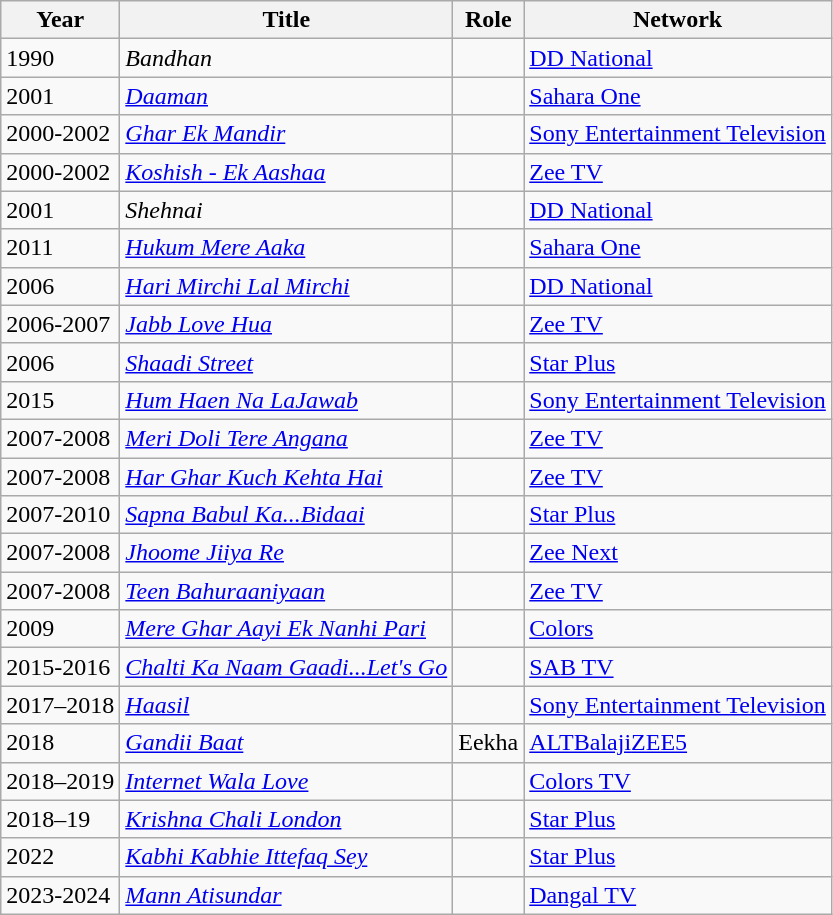<table class="wikitable">
<tr>
<th>Year</th>
<th>Title</th>
<th>Role</th>
<th>Network</th>
</tr>
<tr>
<td>1990</td>
<td><em>Bandhan</em></td>
<td></td>
<td><a href='#'>DD National</a></td>
</tr>
<tr>
<td>2001</td>
<td><em><a href='#'>Daaman</a></em></td>
<td></td>
<td><a href='#'>Sahara One</a></td>
</tr>
<tr>
<td>2000-2002</td>
<td><em><a href='#'>Ghar Ek Mandir</a></em></td>
<td></td>
<td><a href='#'>Sony Entertainment Television</a></td>
</tr>
<tr>
<td>2000-2002</td>
<td><em><a href='#'>Koshish - Ek Aashaa</a></em></td>
<td></td>
<td><a href='#'>Zee TV</a></td>
</tr>
<tr>
<td>2001</td>
<td><em>Shehnai</em></td>
<td></td>
<td><a href='#'>DD National</a></td>
</tr>
<tr>
<td>2011</td>
<td><em><a href='#'>Hukum Mere Aaka</a></em></td>
<td></td>
<td><a href='#'>Sahara One</a></td>
</tr>
<tr>
<td>2006</td>
<td><em><a href='#'>Hari Mirchi Lal Mirchi</a></em></td>
<td></td>
<td><a href='#'>DD National</a></td>
</tr>
<tr>
<td>2006-2007</td>
<td><em><a href='#'>Jabb Love Hua</a></em></td>
<td></td>
<td><a href='#'>Zee TV</a></td>
</tr>
<tr>
<td>2006</td>
<td><em><a href='#'>Shaadi Street</a></em></td>
<td></td>
<td><a href='#'>Star Plus</a></td>
</tr>
<tr>
<td>2015</td>
<td><em><a href='#'>Hum Haen Na LaJawab</a></em></td>
<td></td>
<td><a href='#'>Sony Entertainment Television</a></td>
</tr>
<tr>
<td>2007-2008</td>
<td><em><a href='#'>Meri Doli Tere Angana</a></em></td>
<td></td>
<td><a href='#'>Zee TV</a></td>
</tr>
<tr>
<td>2007-2008</td>
<td><em><a href='#'>Har Ghar Kuch Kehta Hai</a></em></td>
<td></td>
<td><a href='#'>Zee TV</a></td>
</tr>
<tr>
<td>2007-2010</td>
<td><em><a href='#'>Sapna Babul Ka...Bidaai</a></em></td>
<td></td>
<td><a href='#'>Star Plus</a></td>
</tr>
<tr>
<td>2007-2008</td>
<td><em><a href='#'>Jhoome Jiiya Re</a></em></td>
<td></td>
<td><a href='#'>Zee Next</a></td>
</tr>
<tr>
<td>2007-2008</td>
<td><em><a href='#'>Teen Bahuraaniyaan</a></em></td>
<td></td>
<td><a href='#'>Zee TV</a></td>
</tr>
<tr>
<td>2009</td>
<td><em><a href='#'>Mere Ghar Aayi Ek Nanhi Pari</a></em></td>
<td></td>
<td><a href='#'>Colors</a></td>
</tr>
<tr>
<td>2015-2016</td>
<td><em><a href='#'>Chalti Ka Naam Gaadi...Let's Go</a></em></td>
<td></td>
<td><a href='#'>SAB TV</a></td>
</tr>
<tr>
<td>2017–2018</td>
<td><em><a href='#'>Haasil</a></em></td>
<td></td>
<td><a href='#'>Sony Entertainment Television</a></td>
</tr>
<tr>
<td>2018</td>
<td><em><a href='#'>Gandii Baat</a></em></td>
<td>Eekha</td>
<td><a href='#'>ALTBalaji</a><a href='#'>ZEE5</a></td>
</tr>
<tr>
<td>2018–2019</td>
<td><em><a href='#'>Internet Wala Love</a></em></td>
<td></td>
<td><a href='#'>Colors TV</a></td>
</tr>
<tr>
<td>2018–19</td>
<td><em><a href='#'>Krishna Chali London</a></em></td>
<td></td>
<td><a href='#'>Star Plus</a></td>
</tr>
<tr>
<td>2022</td>
<td><em><a href='#'>Kabhi Kabhie Ittefaq Sey</a></em></td>
<td></td>
<td><a href='#'>Star Plus</a></td>
</tr>
<tr>
<td>2023-2024</td>
<td><em><a href='#'>Mann Atisundar</a></em></td>
<td></td>
<td><a href='#'>Dangal TV</a></td>
</tr>
</table>
